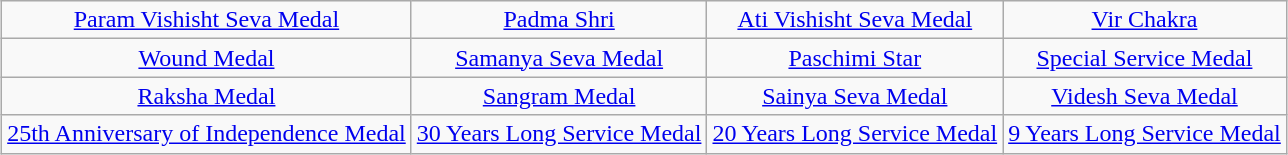<table class="wikitable" style="margin:1em auto; text-align:center;">
<tr>
<td><a href='#'>Param Vishisht Seva Medal</a></td>
<td><a href='#'>Padma Shri</a></td>
<td><a href='#'>Ati Vishisht Seva Medal</a></td>
<td><a href='#'>Vir Chakra</a></td>
</tr>
<tr>
<td><a href='#'>Wound Medal</a></td>
<td><a href='#'>Samanya Seva Medal</a></td>
<td><a href='#'>Paschimi Star</a></td>
<td><a href='#'>Special Service Medal</a></td>
</tr>
<tr>
<td><a href='#'>Raksha Medal</a></td>
<td><a href='#'>Sangram Medal</a></td>
<td><a href='#'>Sainya Seva Medal</a></td>
<td><a href='#'>Videsh Seva Medal</a></td>
</tr>
<tr>
<td><a href='#'>25th Anniversary of Independence Medal</a></td>
<td><a href='#'>30 Years Long Service Medal</a></td>
<td><a href='#'>20 Years Long Service Medal</a></td>
<td><a href='#'>9 Years Long Service Medal</a></td>
</tr>
</table>
